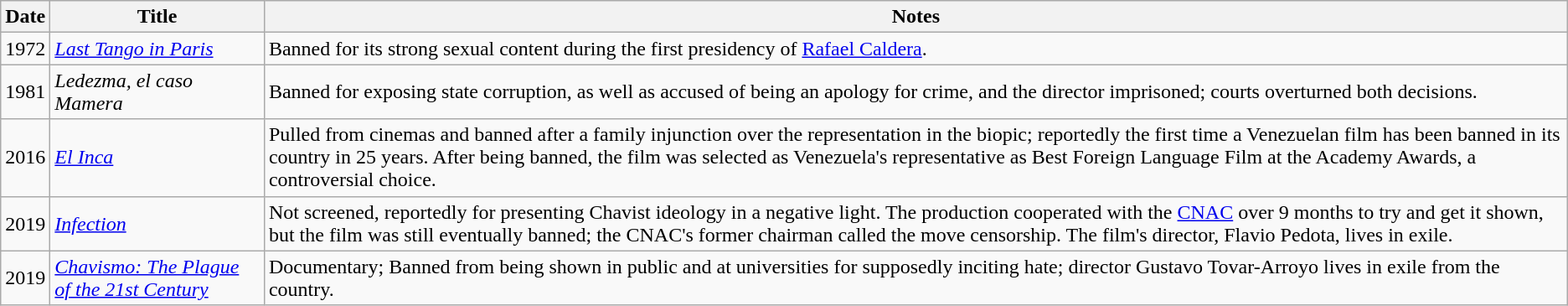<table class="wikitable sortable">
<tr>
<th>Date</th>
<th>Title</th>
<th>Notes</th>
</tr>
<tr>
<td>1972</td>
<td><em><a href='#'>Last Tango in Paris</a></em></td>
<td>Banned for its strong sexual content during the first presidency of <a href='#'>Rafael Caldera</a>.</td>
</tr>
<tr>
<td>1981</td>
<td><em>Ledezma, el caso Mamera</em></td>
<td>Banned for exposing state corruption, as well as accused of being an apology for crime, and the director imprisoned; courts overturned both decisions.</td>
</tr>
<tr>
<td>2016</td>
<td><a href='#'><em>El Inca</em></a></td>
<td>Pulled from cinemas and banned after a family injunction over the representation in the biopic; reportedly the first time a Venezuelan film has been banned in its country in 25 years. After being banned, the film was selected as Venezuela's representative as Best Foreign Language Film at the Academy Awards, a controversial choice.</td>
</tr>
<tr>
<td>2019</td>
<td><em><a href='#'>Infection</a></em></td>
<td>Not screened, reportedly for presenting Chavist ideology in a negative light. The production cooperated with the <a href='#'>CNAC</a> over 9 months to try and get it shown, but the film was still eventually banned; the CNAC's former chairman called the move censorship. The film's director, Flavio Pedota, lives in exile.</td>
</tr>
<tr>
<td>2019</td>
<td><em><a href='#'>Chavismo: The Plague of the 21st Century</a></em></td>
<td>Documentary; Banned from being shown in public and at universities for supposedly inciting hate; director Gustavo Tovar-Arroyo lives in exile from the country.</td>
</tr>
</table>
